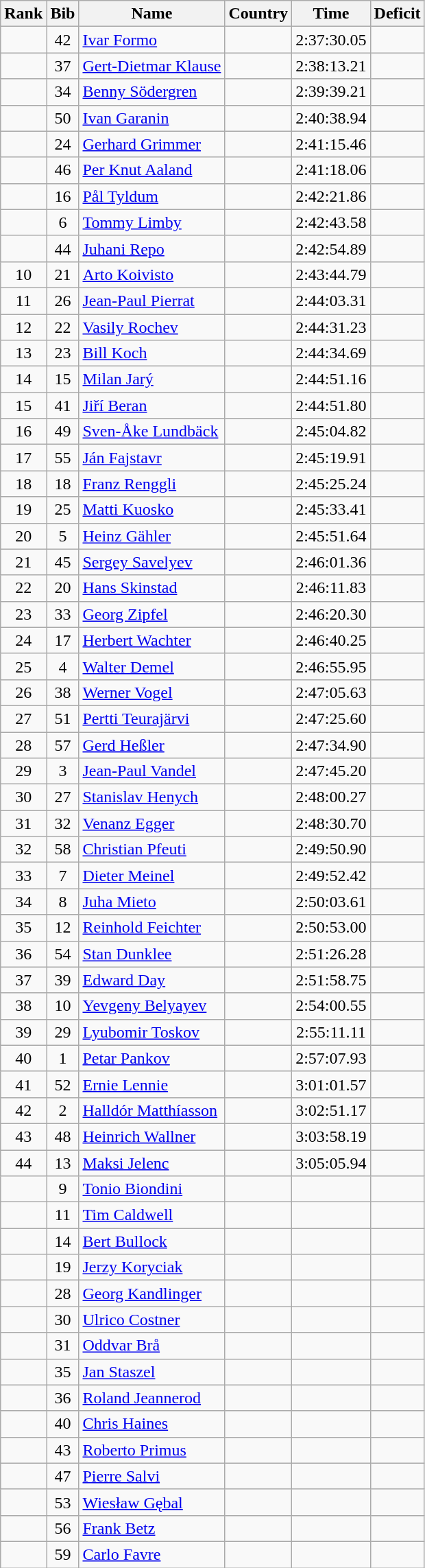<table class="wikitable sortable" style="text-align:center">
<tr>
<th>Rank</th>
<th>Bib</th>
<th>Name</th>
<th>Country</th>
<th>Time</th>
<th>Deficit</th>
</tr>
<tr>
<td></td>
<td>42</td>
<td style="text-align:left;"><a href='#'>Ivar Formo</a></td>
<td style="text-align:left;"></td>
<td>2:37:30.05</td>
<td></td>
</tr>
<tr>
<td></td>
<td>37</td>
<td style="text-align:left;"><a href='#'>Gert-Dietmar Klause</a></td>
<td style="text-align:left;"></td>
<td>2:38:13.21</td>
<td align=right></td>
</tr>
<tr>
<td></td>
<td>34</td>
<td style="text-align:left;"><a href='#'>Benny Södergren</a></td>
<td style="text-align:left;"></td>
<td>2:39:39.21</td>
<td align=right></td>
</tr>
<tr>
<td></td>
<td>50</td>
<td style="text-align:left;"><a href='#'>Ivan Garanin</a></td>
<td style="text-align:left;"></td>
<td>2:40:38.94</td>
<td align=right></td>
</tr>
<tr>
<td></td>
<td>24</td>
<td style="text-align:left;"><a href='#'>Gerhard Grimmer</a></td>
<td style="text-align:left;"></td>
<td>2:41:15.46</td>
<td align=right></td>
</tr>
<tr>
<td></td>
<td>46</td>
<td style="text-align:left;"><a href='#'>Per Knut Aaland</a></td>
<td style="text-align:left;"></td>
<td>2:41:18.06</td>
<td align=right></td>
</tr>
<tr>
<td></td>
<td>16</td>
<td style="text-align:left;"><a href='#'>Pål Tyldum</a></td>
<td style="text-align:left;"></td>
<td>2:42:21.86</td>
<td align=right></td>
</tr>
<tr>
<td></td>
<td>6</td>
<td style="text-align:left;"><a href='#'>Tommy Limby</a></td>
<td style="text-align:left;"></td>
<td>2:42:43.58</td>
<td align=right></td>
</tr>
<tr>
<td></td>
<td>44</td>
<td style="text-align:left;"><a href='#'>Juhani Repo</a></td>
<td style="text-align:left;"></td>
<td>2:42:54.89</td>
<td align=right></td>
</tr>
<tr>
<td>10</td>
<td>21</td>
<td style="text-align:left;"><a href='#'>Arto Koivisto</a></td>
<td style="text-align:left;"></td>
<td>2:43:44.79</td>
<td align=right></td>
</tr>
<tr>
<td>11</td>
<td>26</td>
<td style="text-align:left;"><a href='#'>Jean-Paul Pierrat</a></td>
<td style="text-align:left;"></td>
<td>2:44:03.31</td>
<td align=right></td>
</tr>
<tr>
<td>12</td>
<td>22</td>
<td style="text-align:left;"><a href='#'>Vasily Rochev</a></td>
<td style="text-align:left;"></td>
<td>2:44:31.23</td>
<td align=right></td>
</tr>
<tr>
<td>13</td>
<td>23</td>
<td style="text-align:left;"><a href='#'>Bill Koch</a></td>
<td style="text-align:left;"></td>
<td>2:44:34.69</td>
<td align=right></td>
</tr>
<tr>
<td>14</td>
<td>15</td>
<td style="text-align:left;"><a href='#'>Milan Jarý</a></td>
<td style="text-align:left;"></td>
<td>2:44:51.16</td>
<td align=right></td>
</tr>
<tr>
<td>15</td>
<td>41</td>
<td style="text-align:left;"><a href='#'>Jiří Beran</a></td>
<td style="text-align:left;"></td>
<td>2:44:51.80</td>
<td align=right></td>
</tr>
<tr>
<td>16</td>
<td>49</td>
<td style="text-align:left;"><a href='#'>Sven-Åke Lundbäck</a></td>
<td style="text-align:left;"></td>
<td>2:45:04.82</td>
<td align=right></td>
</tr>
<tr>
<td>17</td>
<td>55</td>
<td style="text-align:left;"><a href='#'>Ján Fajstavr</a></td>
<td style="text-align:left;"></td>
<td>2:45:19.91</td>
<td align=right></td>
</tr>
<tr>
<td>18</td>
<td>18</td>
<td style="text-align:left;"><a href='#'>Franz Renggli</a></td>
<td style="text-align:left;"></td>
<td>2:45:25.24</td>
<td align=right></td>
</tr>
<tr>
<td>19</td>
<td>25</td>
<td style="text-align:left;"><a href='#'>Matti Kuosko</a></td>
<td style="text-align:left;"></td>
<td>2:45:33.41</td>
<td align=right></td>
</tr>
<tr>
<td>20</td>
<td>5</td>
<td style="text-align:left;"><a href='#'>Heinz Gähler</a></td>
<td style="text-align:left;"></td>
<td>2:45:51.64</td>
<td align=right></td>
</tr>
<tr>
<td>21</td>
<td>45</td>
<td style="text-align:left;"><a href='#'>Sergey Savelyev</a></td>
<td style="text-align:left;"></td>
<td>2:46:01.36</td>
<td align=right></td>
</tr>
<tr>
<td>22</td>
<td>20</td>
<td style="text-align:left;"><a href='#'>Hans Skinstad</a></td>
<td style="text-align:left;"></td>
<td>2:46:11.83</td>
<td align=right></td>
</tr>
<tr>
<td>23</td>
<td>33</td>
<td style="text-align:left;"><a href='#'>Georg Zipfel</a></td>
<td style="text-align:left;"></td>
<td>2:46:20.30</td>
<td align=right></td>
</tr>
<tr>
<td>24</td>
<td>17</td>
<td style="text-align:left;"><a href='#'>Herbert Wachter</a></td>
<td style="text-align:left;"></td>
<td>2:46:40.25</td>
<td align=right></td>
</tr>
<tr>
<td>25</td>
<td>4</td>
<td style="text-align:left;"><a href='#'>Walter Demel</a></td>
<td style="text-align:left;"></td>
<td>2:46:55.95</td>
<td align=right></td>
</tr>
<tr>
<td>26</td>
<td>38</td>
<td style="text-align:left;"><a href='#'>Werner Vogel</a></td>
<td style="text-align:left;"></td>
<td>2:47:05.63</td>
<td align=right></td>
</tr>
<tr>
<td>27</td>
<td>51</td>
<td style="text-align:left;"><a href='#'>Pertti Teurajärvi</a></td>
<td style="text-align:left;"></td>
<td>2:47:25.60</td>
<td align=right></td>
</tr>
<tr>
<td>28</td>
<td>57</td>
<td style="text-align:left;"><a href='#'>Gerd Heßler</a></td>
<td style="text-align:left;"></td>
<td>2:47:34.90</td>
<td align=right></td>
</tr>
<tr>
<td>29</td>
<td>3</td>
<td style="text-align:left;"><a href='#'>Jean-Paul Vandel</a></td>
<td style="text-align:left;"></td>
<td>2:47:45.20</td>
<td align=right></td>
</tr>
<tr>
<td>30</td>
<td>27</td>
<td style="text-align:left;"><a href='#'>Stanislav Henych</a></td>
<td style="text-align:left;"></td>
<td>2:48:00.27</td>
<td align=right></td>
</tr>
<tr>
<td>31</td>
<td>32</td>
<td style="text-align:left;"><a href='#'>Venanz Egger</a></td>
<td style="text-align:left;"></td>
<td>2:48:30.70</td>
<td align=right></td>
</tr>
<tr>
<td>32</td>
<td>58</td>
<td style="text-align:left;"><a href='#'>Christian Pfeuti</a></td>
<td style="text-align:left;"></td>
<td>2:49:50.90</td>
<td align=right></td>
</tr>
<tr>
<td>33</td>
<td>7</td>
<td style="text-align:left;"><a href='#'>Dieter Meinel</a></td>
<td style="text-align:left;"></td>
<td>2:49:52.42</td>
<td align=right></td>
</tr>
<tr>
<td>34</td>
<td>8</td>
<td style="text-align:left;"><a href='#'>Juha Mieto</a></td>
<td style="text-align:left;"></td>
<td>2:50:03.61</td>
<td align=right></td>
</tr>
<tr>
<td>35</td>
<td>12</td>
<td style="text-align:left;"><a href='#'>Reinhold Feichter</a></td>
<td style="text-align:left;"></td>
<td>2:50:53.00</td>
<td align=right></td>
</tr>
<tr>
<td>36</td>
<td>54</td>
<td style="text-align:left;"><a href='#'>Stan Dunklee</a></td>
<td style="text-align:left;"></td>
<td>2:51:26.28</td>
<td align=right></td>
</tr>
<tr>
<td>37</td>
<td>39</td>
<td style="text-align:left;"><a href='#'>Edward Day</a></td>
<td style="text-align:left;"></td>
<td>2:51:58.75</td>
<td align=right></td>
</tr>
<tr>
<td>38</td>
<td>10</td>
<td style="text-align:left;"><a href='#'>Yevgeny Belyayev</a></td>
<td style="text-align:left;"></td>
<td>2:54:00.55</td>
<td align=right></td>
</tr>
<tr>
<td>39</td>
<td>29</td>
<td style="text-align:left;"><a href='#'>Lyubomir Toskov</a></td>
<td style="text-align:left;"></td>
<td>2:55:11.11</td>
<td align=right></td>
</tr>
<tr>
<td>40</td>
<td>1</td>
<td style="text-align:left;"><a href='#'>Petar Pankov</a></td>
<td style="text-align:left;"></td>
<td>2:57:07.93</td>
<td align=right></td>
</tr>
<tr>
<td>41</td>
<td>52</td>
<td style="text-align:left;"><a href='#'>Ernie Lennie</a></td>
<td style="text-align:left;"></td>
<td>3:01:01.57</td>
<td align=right></td>
</tr>
<tr>
<td>42</td>
<td>2</td>
<td style="text-align:left;"><a href='#'>Halldór Matthíasson</a></td>
<td style="text-align:left;"></td>
<td>3:02:51.17</td>
<td align=right></td>
</tr>
<tr>
<td>43</td>
<td>48</td>
<td style="text-align:left;"><a href='#'>Heinrich Wallner</a></td>
<td style="text-align:left;"></td>
<td>3:03:58.19</td>
<td align=right></td>
</tr>
<tr>
<td>44</td>
<td>13</td>
<td style="text-align:left;"><a href='#'>Maksi Jelenc</a></td>
<td style="text-align:left;"></td>
<td>3:05:05.94</td>
<td align=right></td>
</tr>
<tr>
<td></td>
<td>9</td>
<td style="text-align:left;"><a href='#'>Tonio Biondini</a></td>
<td style="text-align:left;"></td>
<td></td>
<td></td>
</tr>
<tr>
<td></td>
<td>11</td>
<td style="text-align:left;"><a href='#'>Tim Caldwell</a></td>
<td style="text-align:left;"></td>
<td></td>
<td></td>
</tr>
<tr>
<td></td>
<td>14</td>
<td style="text-align:left;"><a href='#'>Bert Bullock</a></td>
<td style="text-align:left;"></td>
<td></td>
<td></td>
</tr>
<tr>
<td></td>
<td>19</td>
<td style="text-align:left;"><a href='#'>Jerzy Koryciak</a></td>
<td style="text-align:left;"></td>
<td></td>
<td></td>
</tr>
<tr>
<td></td>
<td>28</td>
<td style="text-align:left;"><a href='#'>Georg Kandlinger</a></td>
<td style="text-align:left;"></td>
<td></td>
<td></td>
</tr>
<tr>
<td></td>
<td>30</td>
<td style="text-align:left;"><a href='#'>Ulrico Costner</a></td>
<td style="text-align:left;"></td>
<td></td>
<td></td>
</tr>
<tr>
<td></td>
<td>31</td>
<td style="text-align:left;"><a href='#'>Oddvar Brå</a></td>
<td style="text-align:left;"></td>
<td></td>
<td></td>
</tr>
<tr>
<td></td>
<td>35</td>
<td style="text-align:left;"><a href='#'>Jan Staszel</a></td>
<td style="text-align:left;"></td>
<td></td>
<td></td>
</tr>
<tr>
<td></td>
<td>36</td>
<td style="text-align:left;"><a href='#'>Roland Jeannerod</a></td>
<td style="text-align:left;"></td>
<td></td>
<td></td>
</tr>
<tr>
<td></td>
<td>40</td>
<td style="text-align:left;"><a href='#'>Chris Haines</a></td>
<td style="text-align:left;"></td>
<td></td>
<td></td>
</tr>
<tr>
<td></td>
<td>43</td>
<td style="text-align:left;"><a href='#'>Roberto Primus</a></td>
<td style="text-align:left;"></td>
<td></td>
<td></td>
</tr>
<tr>
<td></td>
<td>47</td>
<td style="text-align:left;"><a href='#'>Pierre Salvi</a></td>
<td style="text-align:left;"></td>
<td></td>
<td></td>
</tr>
<tr>
<td></td>
<td>53</td>
<td style="text-align:left;"><a href='#'>Wiesław Gębal</a></td>
<td style="text-align:left;"></td>
<td></td>
<td></td>
</tr>
<tr>
<td></td>
<td>56</td>
<td style="text-align:left;"><a href='#'>Frank Betz</a></td>
<td style="text-align:left;"></td>
<td></td>
<td></td>
</tr>
<tr>
<td></td>
<td>59</td>
<td style="text-align:left;"><a href='#'>Carlo Favre</a></td>
<td style="text-align:left;"></td>
<td></td>
<td></td>
</tr>
</table>
